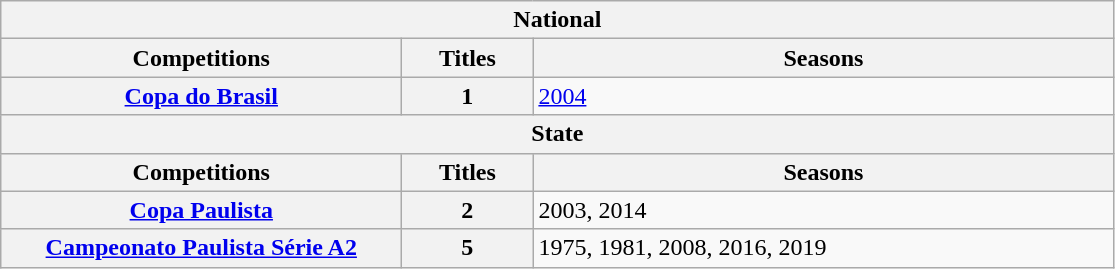<table class="wikitable">
<tr>
<th colspan="3">National</th>
</tr>
<tr>
<th style="width:260px">Competitions</th>
<th style="width:80px">Titles</th>
<th style="width:380px">Seasons</th>
</tr>
<tr>
<th style="text-align:center"><a href='#'>Copa do Brasil</a></th>
<th style="text-align:center"><strong>1</strong></th>
<td align="left"><a href='#'>2004</a></td>
</tr>
<tr>
<th colspan="3">State</th>
</tr>
<tr>
<th>Competitions</th>
<th>Titles</th>
<th>Seasons</th>
</tr>
<tr>
<th style="text-align:center"><a href='#'>Copa Paulista</a></th>
<th style="text-align:center"><strong>2</strong></th>
<td align="left">2003, 2014</td>
</tr>
<tr>
<th style="text-align:center"><a href='#'>Campeonato Paulista Série A2</a></th>
<th style="text-align:center"><strong>5</strong></th>
<td align="left">1975, 1981, 2008, 2016, 2019</td>
</tr>
</table>
